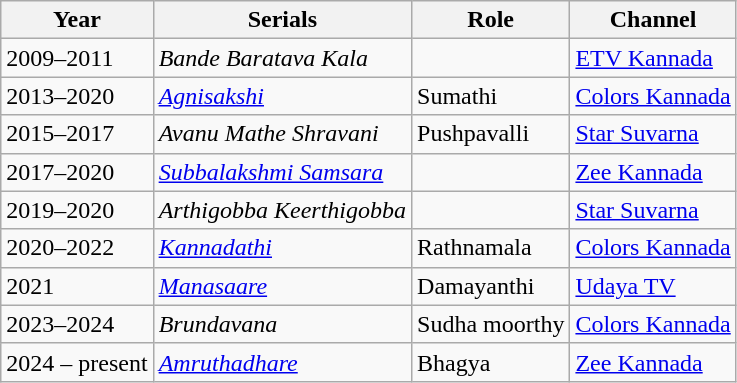<table class="wikitable sortable">
<tr>
<th>Year</th>
<th>Serials</th>
<th>Role</th>
<th>Channel</th>
</tr>
<tr>
<td>2009–2011</td>
<td><em>Bande Baratava Kala</em></td>
<td></td>
<td><a href='#'>ETV Kannada</a></td>
</tr>
<tr>
<td>2013–2020</td>
<td><em><a href='#'>Agnisakshi</a></em></td>
<td>Sumathi</td>
<td><a href='#'>Colors Kannada</a></td>
</tr>
<tr>
<td>2015–2017</td>
<td><em>Avanu Mathe Shravani</em></td>
<td>Pushpavalli</td>
<td><a href='#'>Star Suvarna</a></td>
</tr>
<tr>
<td>2017–2020</td>
<td><em><a href='#'>Subbalakshmi Samsara</a></em></td>
<td></td>
<td><a href='#'>Zee Kannada</a></td>
</tr>
<tr>
<td>2019–2020</td>
<td><em>Arthigobba Keerthigobba</em></td>
<td></td>
<td><a href='#'>Star Suvarna</a></td>
</tr>
<tr>
<td>2020–2022</td>
<td><em><a href='#'>Kannadathi</a></em></td>
<td>Rathnamala</td>
<td><a href='#'>Colors Kannada</a></td>
</tr>
<tr>
<td>2021</td>
<td><em><a href='#'>Manasaare</a></em></td>
<td>Damayanthi</td>
<td><a href='#'>Udaya TV</a></td>
</tr>
<tr>
<td>2023–2024</td>
<td><em>Brundavana</em></td>
<td>Sudha moorthy</td>
<td><a href='#'>Colors Kannada</a></td>
</tr>
<tr>
<td>2024 – present</td>
<td><em><a href='#'>Amruthadhare</a></em></td>
<td>Bhagya</td>
<td><a href='#'>Zee Kannada</a></td>
</tr>
</table>
